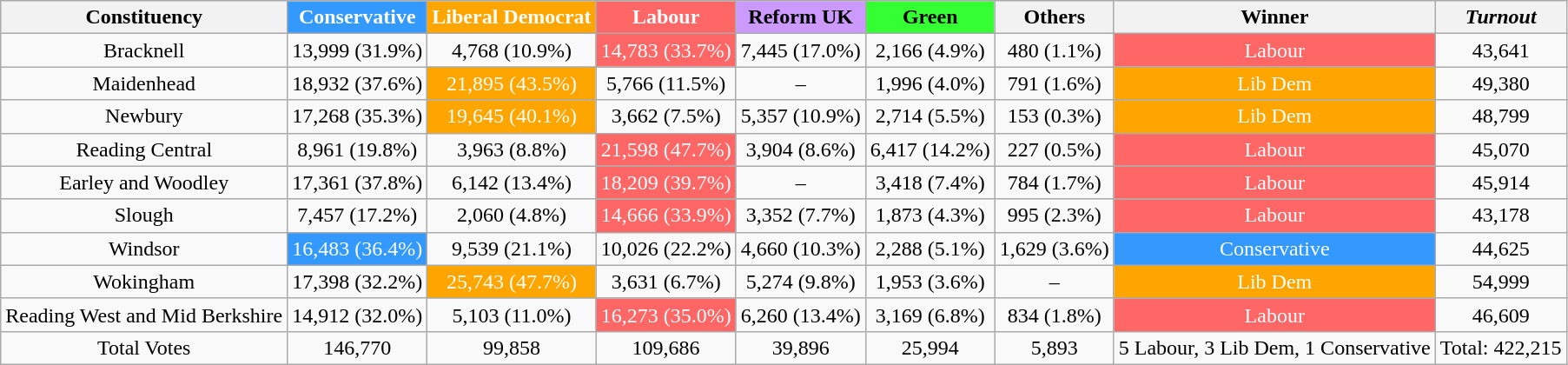<table class="wikitable" style="text-align:center;">
<tr>
<th>Constituency</th>
<th style="background:#39f; color:white;">Conservative</th>
<th style="background:orange; color:white;">Liberal Democrat</th>
<th style="background:#f66; color:white;">Labour</th>
<th style="background:#c9f;">Reform UK</th>
<th style="background:#3f3;">Green</th>
<th>Others</th>
<th>Winner</th>
<th><em>Turnout</em></th>
</tr>
<tr>
<td>Bracknell</td>
<td>13,999 (31.9%)</td>
<td>4,768 (10.9%)</td>
<td style="background:#f66; color:white;">14,783 (33.7%)</td>
<td>7,445 (17.0%)</td>
<td>2,166 (4.9%)</td>
<td>480 (1.1%)</td>
<td style="background:#f66; color:white;">Labour</td>
<td>43,641</td>
</tr>
<tr>
<td>Maidenhead</td>
<td>18,932 (37.6%)</td>
<td style="background:orange; color:white;">21,895 (43.5%)</td>
<td>5,766 (11.5%)</td>
<td>–</td>
<td>1,996 (4.0%)</td>
<td>791 (1.6%)</td>
<td style="background:orange; color:white;">Lib Dem</td>
<td>49,380</td>
</tr>
<tr>
<td>Newbury</td>
<td>17,268 (35.3%)</td>
<td style="background:orange; color:white;">19,645 (40.1%)</td>
<td>3,662 (7.5%)</td>
<td>5,357 (10.9%)</td>
<td>2,714 (5.5%)</td>
<td>153 (0.3%)</td>
<td style="background:orange; color:white;">Lib Dem</td>
<td>48,799</td>
</tr>
<tr>
<td>Reading Central</td>
<td>8,961 (19.8%)</td>
<td>3,963 (8.8%)</td>
<td style="background:#f66; color:white;">21,598 (47.7%)</td>
<td>3,904 (8.6%)</td>
<td>6,417 (14.2%)</td>
<td>227 (0.5%)</td>
<td style="background:#f66; color:white;">Labour</td>
<td>45,070</td>
</tr>
<tr>
<td>Earley and Woodley</td>
<td>17,361 (37.8%)</td>
<td>6,142 (13.4%)</td>
<td style="background:#f66; color:white;">18,209 (39.7%)</td>
<td>–</td>
<td>3,418 (7.4%)</td>
<td>784 (1.7%)</td>
<td style="background:#f66; color:white;">Labour</td>
<td>45,914</td>
</tr>
<tr>
<td>Slough</td>
<td>7,457 (17.2%)</td>
<td>2,060 (4.8%)</td>
<td style="background:#f66; color:white;">14,666 (33.9%)</td>
<td>3,352 (7.7%)</td>
<td>1,873 (4.3%)</td>
<td>995 (2.3%)</td>
<td style="background:#f66; color:white;">Labour</td>
<td>43,178</td>
</tr>
<tr>
<td>Windsor</td>
<td style="background:#39f; color:white;">16,483 (36.4%)</td>
<td>9,539 (21.1%)</td>
<td>10,026 (22.2%)</td>
<td>4,660 (10.3%)</td>
<td>2,288 (5.1%)</td>
<td>1,629 (3.6%)</td>
<td style="background:#39f; color:white;">Conservative</td>
<td>44,625</td>
</tr>
<tr>
<td>Wokingham</td>
<td>17,398 (32.2%)</td>
<td style="background:orange; color:white;">25,743 (47.7%)</td>
<td>3,631 (6.7%)</td>
<td>5,274 (9.8%)</td>
<td>1,953 (3.6%)</td>
<td>–</td>
<td style="background:orange; color:white;">Lib Dem</td>
<td>54,999</td>
</tr>
<tr>
<td>Reading West and Mid Berkshire</td>
<td>14,912 (32.0%)</td>
<td>5,103 (11.0%)</td>
<td style="background:#f66; color:white;">16,273 (35.0%)</td>
<td>6,260 (13.4%)</td>
<td>3,169 (6.8%)</td>
<td>834 (1.8%)</td>
<td style="background:#f66; color:white;">Labour</td>
<td>46,609</td>
</tr>
<tr>
<td>Total Votes</td>
<td>146,770</td>
<td>99,858</td>
<td>109,686</td>
<td>39,896</td>
<td>25,994</td>
<td>5,893</td>
<td>5 Labour, 3 Lib Dem, 1 Conservative</td>
<td>Total: 422,215</td>
</tr>
</table>
